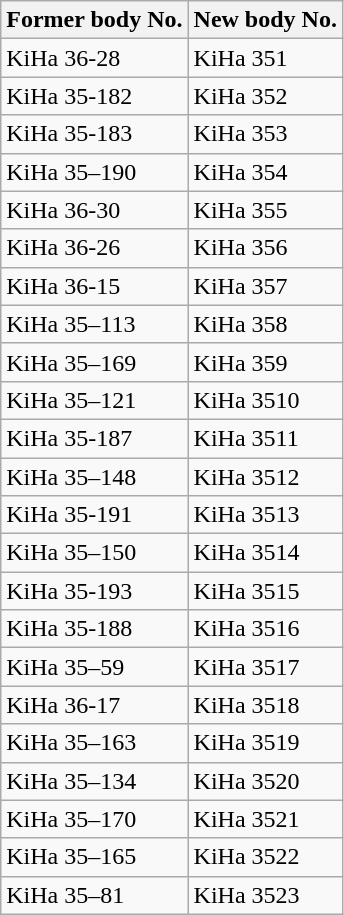<table class="wikitable">
<tr>
<th>Former body No.</th>
<th>New body No.</th>
</tr>
<tr>
<td>KiHa 36-28</td>
<td>KiHa 351</td>
</tr>
<tr>
<td>KiHa 35-182</td>
<td>KiHa 352</td>
</tr>
<tr>
<td>KiHa 35-183</td>
<td>KiHa 353</td>
</tr>
<tr>
<td>KiHa 35–190</td>
<td>KiHa 354</td>
</tr>
<tr>
<td>KiHa 36-30</td>
<td>KiHa 355</td>
</tr>
<tr>
<td>KiHa 36-26</td>
<td>KiHa 356</td>
</tr>
<tr>
<td>KiHa 36-15</td>
<td>KiHa 357</td>
</tr>
<tr>
<td>KiHa 35–113</td>
<td>KiHa 358</td>
</tr>
<tr>
<td>KiHa 35–169</td>
<td>KiHa 359</td>
</tr>
<tr>
<td>KiHa 35–121</td>
<td>KiHa 3510</td>
</tr>
<tr>
<td>KiHa 35-187</td>
<td>KiHa 3511</td>
</tr>
<tr>
<td>KiHa 35–148</td>
<td>KiHa 3512</td>
</tr>
<tr>
<td>KiHa 35-191</td>
<td>KiHa 3513</td>
</tr>
<tr>
<td>KiHa 35–150</td>
<td>KiHa 3514</td>
</tr>
<tr>
<td>KiHa 35-193</td>
<td>KiHa 3515</td>
</tr>
<tr>
<td>KiHa 35-188</td>
<td>KiHa 3516</td>
</tr>
<tr>
<td>KiHa 35–59</td>
<td>KiHa 3517</td>
</tr>
<tr>
<td>KiHa 36-17</td>
<td>KiHa 3518</td>
</tr>
<tr>
<td>KiHa 35–163</td>
<td>KiHa 3519</td>
</tr>
<tr>
<td>KiHa 35–134</td>
<td>KiHa 3520</td>
</tr>
<tr>
<td>KiHa 35–170</td>
<td>KiHa 3521</td>
</tr>
<tr>
<td>KiHa 35–165</td>
<td>KiHa 3522</td>
</tr>
<tr>
<td>KiHa 35–81</td>
<td>KiHa 3523</td>
</tr>
</table>
